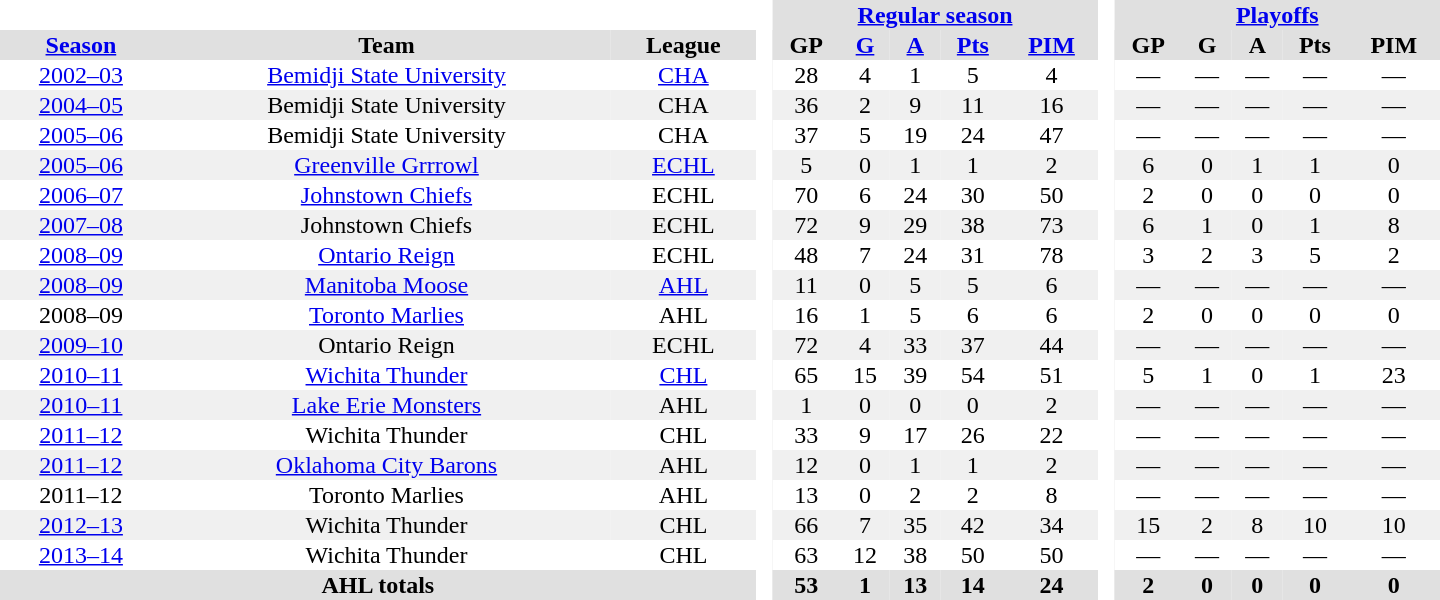<table border="0" cellpadding="1" cellspacing="0" style="text-align:center; width:60em;">
<tr style="background:#e0e0e0;">
<th colspan="3"  bgcolor="#ffffff"> </th>
<th rowspan="99" bgcolor="#ffffff"> </th>
<th colspan="5"><a href='#'>Regular season</a></th>
<th rowspan="99" bgcolor="#ffffff"> </th>
<th colspan="5"><a href='#'>Playoffs</a></th>
</tr>
<tr style="background:#e0e0e0;">
<th><a href='#'>Season</a></th>
<th>Team</th>
<th>League</th>
<th>GP</th>
<th><a href='#'>G</a></th>
<th><a href='#'>A</a></th>
<th><a href='#'>Pts</a></th>
<th><a href='#'>PIM</a></th>
<th>GP</th>
<th>G</th>
<th>A</th>
<th>Pts</th>
<th>PIM</th>
</tr>
<tr>
<td><a href='#'>2002–03</a></td>
<td><a href='#'>Bemidji State University</a></td>
<td><a href='#'>CHA</a></td>
<td>28</td>
<td>4</td>
<td>1</td>
<td>5</td>
<td>4</td>
<td>—</td>
<td>—</td>
<td>—</td>
<td>—</td>
<td>—</td>
</tr>
<tr style="background:#f0f0f0;">
<td><a href='#'>2004–05</a></td>
<td>Bemidji State University</td>
<td>CHA</td>
<td>36</td>
<td>2</td>
<td>9</td>
<td>11</td>
<td>16</td>
<td>—</td>
<td>—</td>
<td>—</td>
<td>—</td>
<td>—</td>
</tr>
<tr>
<td><a href='#'>2005–06</a></td>
<td>Bemidji State University</td>
<td>CHA</td>
<td>37</td>
<td>5</td>
<td>19</td>
<td>24</td>
<td>47</td>
<td>—</td>
<td>—</td>
<td>—</td>
<td>—</td>
<td>—</td>
</tr>
<tr style="background:#f0f0f0;">
<td><a href='#'>2005–06</a></td>
<td><a href='#'>Greenville Grrrowl</a></td>
<td><a href='#'>ECHL</a></td>
<td>5</td>
<td>0</td>
<td>1</td>
<td>1</td>
<td>2</td>
<td>6</td>
<td>0</td>
<td>1</td>
<td>1</td>
<td>0</td>
</tr>
<tr>
<td><a href='#'>2006–07</a></td>
<td><a href='#'>Johnstown Chiefs</a></td>
<td>ECHL</td>
<td>70</td>
<td>6</td>
<td>24</td>
<td>30</td>
<td>50</td>
<td>2</td>
<td>0</td>
<td>0</td>
<td>0</td>
<td>0</td>
</tr>
<tr style="background:#f0f0f0;">
<td><a href='#'>2007–08</a></td>
<td>Johnstown Chiefs</td>
<td>ECHL</td>
<td>72</td>
<td>9</td>
<td>29</td>
<td>38</td>
<td>73</td>
<td>6</td>
<td>1</td>
<td>0</td>
<td>1</td>
<td>8</td>
</tr>
<tr>
<td><a href='#'>2008–09</a></td>
<td><a href='#'>Ontario Reign</a></td>
<td>ECHL</td>
<td>48</td>
<td>7</td>
<td>24</td>
<td>31</td>
<td>78</td>
<td>3</td>
<td>2</td>
<td>3</td>
<td>5</td>
<td>2</td>
</tr>
<tr style="background:#f0f0f0;">
<td><a href='#'>2008–09</a></td>
<td><a href='#'>Manitoba Moose</a></td>
<td><a href='#'>AHL</a></td>
<td>11</td>
<td>0</td>
<td>5</td>
<td>5</td>
<td>6</td>
<td>—</td>
<td>—</td>
<td>—</td>
<td>—</td>
<td>—</td>
</tr>
<tr>
<td>2008–09</td>
<td><a href='#'>Toronto Marlies</a></td>
<td>AHL</td>
<td>16</td>
<td>1</td>
<td>5</td>
<td>6</td>
<td>6</td>
<td>2</td>
<td>0</td>
<td>0</td>
<td>0</td>
<td>0</td>
</tr>
<tr style="background:#f0f0f0;">
<td><a href='#'>2009–10</a></td>
<td>Ontario Reign</td>
<td>ECHL</td>
<td>72</td>
<td>4</td>
<td>33</td>
<td>37</td>
<td>44</td>
<td>—</td>
<td>—</td>
<td>—</td>
<td>—</td>
<td>—</td>
</tr>
<tr>
<td><a href='#'>2010–11</a></td>
<td><a href='#'>Wichita Thunder</a></td>
<td><a href='#'>CHL</a></td>
<td>65</td>
<td>15</td>
<td>39</td>
<td>54</td>
<td>51</td>
<td>5</td>
<td>1</td>
<td>0</td>
<td>1</td>
<td>23</td>
</tr>
<tr style="background:#f0f0f0;">
<td><a href='#'>2010–11</a></td>
<td><a href='#'>Lake Erie Monsters</a></td>
<td>AHL</td>
<td>1</td>
<td>0</td>
<td>0</td>
<td>0</td>
<td>2</td>
<td>—</td>
<td>—</td>
<td>—</td>
<td>—</td>
<td>—</td>
</tr>
<tr>
<td><a href='#'>2011–12</a></td>
<td>Wichita Thunder</td>
<td>CHL</td>
<td>33</td>
<td>9</td>
<td>17</td>
<td>26</td>
<td>22</td>
<td>—</td>
<td>—</td>
<td>—</td>
<td>—</td>
<td>—</td>
</tr>
<tr style="background:#f0f0f0;">
<td><a href='#'>2011–12</a></td>
<td><a href='#'>Oklahoma City Barons</a></td>
<td>AHL</td>
<td>12</td>
<td>0</td>
<td>1</td>
<td>1</td>
<td>2</td>
<td>—</td>
<td>—</td>
<td>—</td>
<td>—</td>
<td>—</td>
</tr>
<tr>
<td>2011–12</td>
<td>Toronto Marlies</td>
<td>AHL</td>
<td>13</td>
<td>0</td>
<td>2</td>
<td>2</td>
<td>8</td>
<td>—</td>
<td>—</td>
<td>—</td>
<td>—</td>
<td>—</td>
</tr>
<tr style="background:#f0f0f0;">
<td><a href='#'>2012–13</a></td>
<td>Wichita Thunder</td>
<td>CHL</td>
<td>66</td>
<td>7</td>
<td>35</td>
<td>42</td>
<td>34</td>
<td>15</td>
<td>2</td>
<td>8</td>
<td>10</td>
<td>10</td>
</tr>
<tr>
<td><a href='#'>2013–14</a></td>
<td>Wichita Thunder</td>
<td>CHL</td>
<td>63</td>
<td>12</td>
<td>38</td>
<td>50</td>
<td>50</td>
<td>—</td>
<td>—</td>
<td>—</td>
<td>—</td>
<td>—</td>
</tr>
<tr bgcolor="#e0e0e0">
<th colspan="3">AHL totals</th>
<th>53</th>
<th>1</th>
<th>13</th>
<th>14</th>
<th>24</th>
<th>2</th>
<th>0</th>
<th>0</th>
<th>0</th>
<th>0</th>
</tr>
</table>
